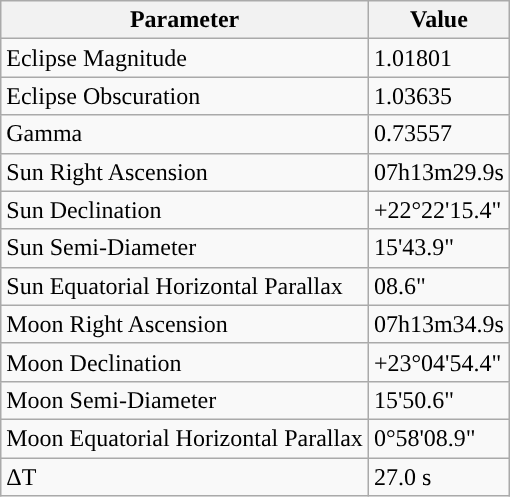<table class="wikitable">
<tr>
<th>Parameter</th>
<th>Value</th>
</tr>
<tr>
<td>Eclipse Magnitude</td>
<td>1.01801</td>
</tr>
<tr>
<td>Eclipse Obscuration</td>
<td>1.03635</td>
</tr>
<tr>
<td>Gamma</td>
<td>0.73557</td>
</tr>
<tr>
<td>Sun Right Ascension</td>
<td>07h13m29.9s</td>
</tr>
<tr>
<td>Sun Declination</td>
<td>+22°22'15.4"</td>
</tr>
<tr>
<td>Sun Semi-Diameter</td>
<td>15'43.9"</td>
</tr>
<tr>
<td>Sun Equatorial Horizontal Parallax</td>
<td>08.6"</td>
</tr>
<tr>
<td>Moon Right Ascension</td>
<td>07h13m34.9s</td>
</tr>
<tr>
<td>Moon Declination</td>
<td>+23°04'54.4"</td>
</tr>
<tr>
<td>Moon Semi-Diameter</td>
<td>15'50.6"</td>
</tr>
<tr>
<td>Moon Equatorial Horizontal Parallax</td>
<td>0°58'08.9"</td>
</tr>
<tr>
<td>ΔT</td>
<td>27.0 s</td>
</tr>
</table>
